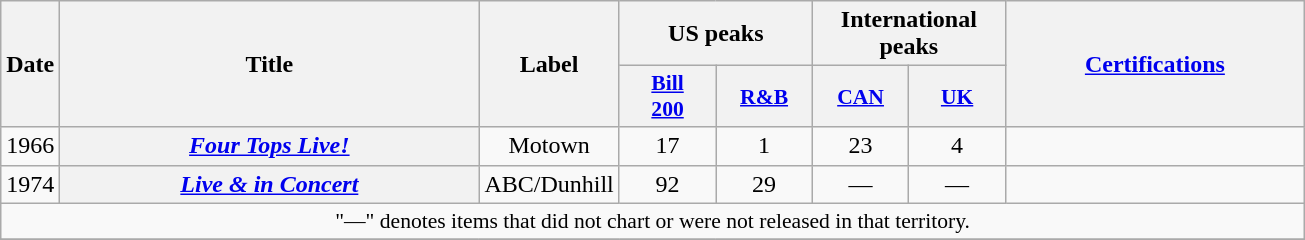<table class="wikitable plainrowheaders" style="text-align:center;">
<tr>
<th scope="col" rowspan="2" style="width:2em;">Date</th>
<th scope="col" rowspan="2" style="width:17em;">Title</th>
<th scope="col" rowspan="2">Label</th>
<th scope="col" colspan="2">US peaks</th>
<th scope="col" colspan="2">International peaks</th>
<th rowspan="2" style="width:12em;"><a href='#'>Certifications</a></th>
</tr>
<tr>
<th scope="col" style="width:4em;font-size:90%;"><a href='#'>Bill<br>200</a></th>
<th scope="col" style="width:4em;font-size:90%;"><a href='#'>R&B</a></th>
<th scope="col" style="width:4em;font-size:90%;"><a href='#'>CAN</a><br></th>
<th scope="col" style="width:4em;font-size:90%;"><a href='#'>UK</a><br></th>
</tr>
<tr>
<td>1966</td>
<th scope="row"><em><a href='#'>Four Tops Live!</a></em></th>
<td>Motown</td>
<td>17</td>
<td>1</td>
<td>23</td>
<td>4</td>
<td></td>
</tr>
<tr>
<td>1974</td>
<th scope="row"><em><a href='#'>Live & in Concert</a></em></th>
<td>ABC/Dunhill</td>
<td>92</td>
<td>29</td>
<td>—</td>
<td>—</td>
<td></td>
</tr>
<tr>
<td align="center" colspan="15" style="font-size:90%">"—" denotes items that did not chart or were not released in that territory.</td>
</tr>
<tr>
</tr>
</table>
